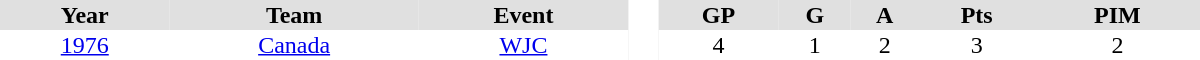<table border="0" cellpadding="1" cellspacing="0" style="text-align:center; width:50em">
<tr ALIGN="center" bgcolor="#e0e0e0">
<th>Year</th>
<th>Team</th>
<th>Event</th>
<th rowspan="99" bgcolor="#ffffff"> </th>
<th>GP</th>
<th>G</th>
<th>A</th>
<th>Pts</th>
<th>PIM</th>
</tr>
<tr>
<td><a href='#'>1976</a></td>
<td><a href='#'>Canada</a></td>
<td><a href='#'>WJC</a></td>
<td>4</td>
<td>1</td>
<td>2</td>
<td>3</td>
<td>2</td>
</tr>
</table>
